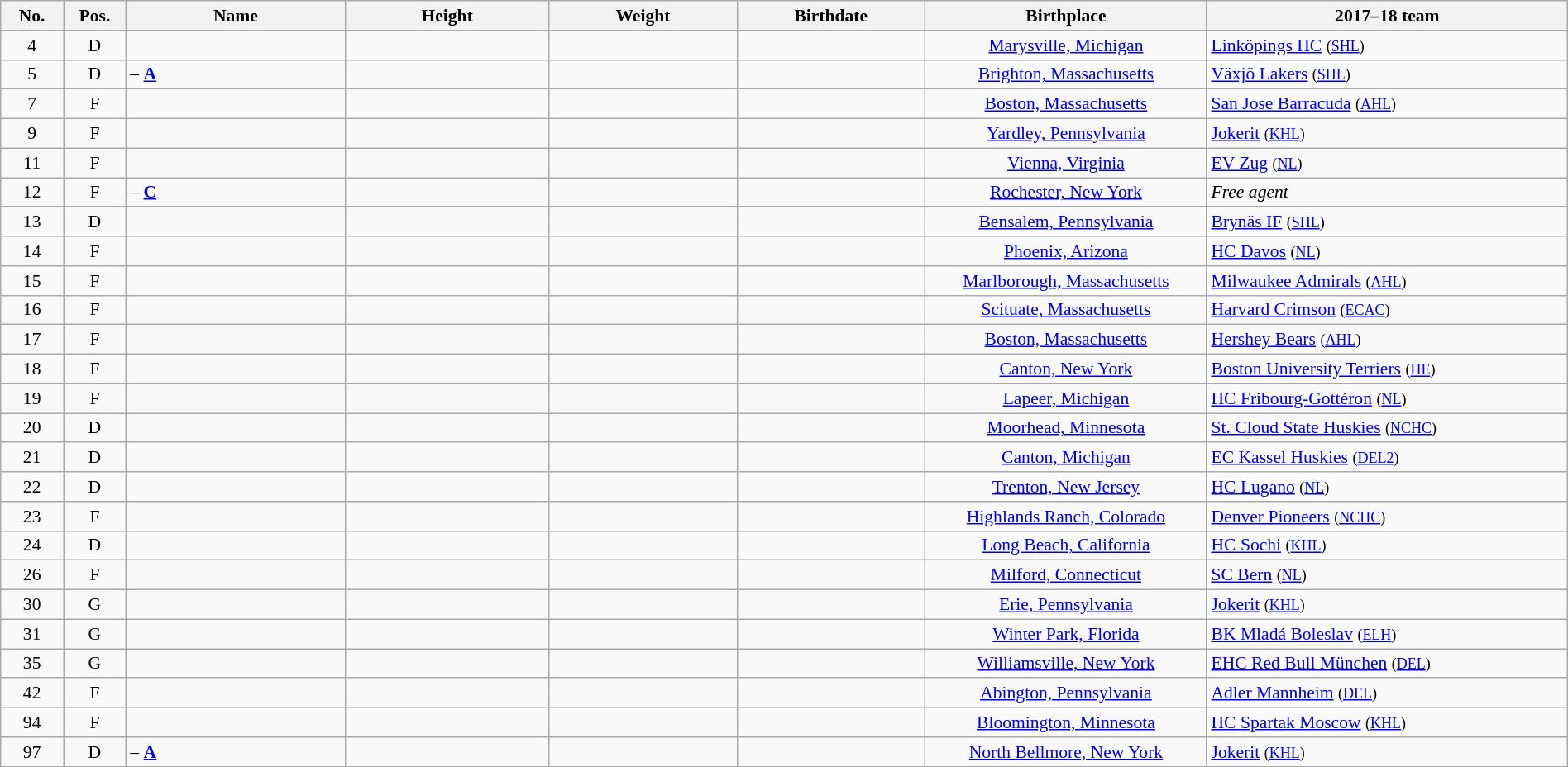<table width="100%" class="wikitable sortable" style="font-size: 90%; text-align: center;">
<tr>
<th style="width:  4%;">No.</th>
<th style="width:  4%;">Pos.</th>
<th style="width: 14%;">Name</th>
<th style="width: 13%;">Height</th>
<th style="width: 12%;">Weight</th>
<th style="width: 12%;">Birthdate</th>
<th style="width: 18%;">Birthplace</th>
<th style="width: 23%;">2017–18 team</th>
</tr>
<tr>
<td>4</td>
<td>D</td>
<td style="text-align:left;"></td>
<td></td>
<td></td>
<td style="text-align:right;"></td>
<td><a href='#'>Marysville, Michigan</a></td>
<td style="text-align:left;"> <a href='#'>Linköpings HC</a> <small>(<a href='#'>SHL</a>)</small></td>
</tr>
<tr>
<td>5</td>
<td>D</td>
<td style="text-align:left;"> – <strong><a href='#'>A</a></strong></td>
<td></td>
<td></td>
<td style="text-align:right;"></td>
<td><a href='#'>Brighton, Massachusetts</a></td>
<td style="text-align:left;"> <a href='#'>Växjö Lakers</a> <small>(<a href='#'>SHL</a>)</small></td>
</tr>
<tr>
<td>7</td>
<td>F</td>
<td style="text-align:left;"></td>
<td></td>
<td></td>
<td style="text-align:right;"></td>
<td><a href='#'>Boston, Massachusetts</a></td>
<td style="text-align:left;"> <a href='#'>San Jose Barracuda</a> <small>(<a href='#'>AHL</a>)</small></td>
</tr>
<tr>
<td>9</td>
<td>F</td>
<td style="text-align:left;"></td>
<td></td>
<td></td>
<td style="text-align:right;"></td>
<td><a href='#'>Yardley, Pennsylvania</a></td>
<td style="text-align:left;"> <a href='#'>Jokerit</a> <small>(<a href='#'>KHL</a>)</small></td>
</tr>
<tr>
<td>11</td>
<td>F</td>
<td style="text-align:left;"></td>
<td></td>
<td></td>
<td style="text-align:right;"></td>
<td><a href='#'>Vienna, Virginia</a></td>
<td style="text-align:left;"> <a href='#'>EV Zug</a> <small>(<a href='#'>NL</a>)</small></td>
</tr>
<tr>
<td>12</td>
<td>F</td>
<td style="text-align:left;"> – <strong><a href='#'>C</a></strong></td>
<td></td>
<td></td>
<td style="text-align:right;"></td>
<td><a href='#'>Rochester, New York</a></td>
<td style="text-align:left;"><em>Free agent</em></td>
</tr>
<tr>
<td>13</td>
<td>D</td>
<td style="text-align:left;"></td>
<td></td>
<td></td>
<td style="text-align:right;"></td>
<td><a href='#'>Bensalem, Pennsylvania</a></td>
<td style="text-align:left;"> <a href='#'>Brynäs IF</a> <small>(<a href='#'>SHL</a>)</small></td>
</tr>
<tr>
<td>14</td>
<td>F</td>
<td style="text-align:left;"></td>
<td></td>
<td></td>
<td style="text-align:right;"></td>
<td><a href='#'>Phoenix, Arizona</a></td>
<td style="text-align:left;"> <a href='#'>HC Davos</a> <small>(<a href='#'>NL</a>)</small></td>
</tr>
<tr>
<td>15</td>
<td>F</td>
<td style="text-align:left;"></td>
<td></td>
<td></td>
<td style="text-align:right;"></td>
<td><a href='#'>Marlborough, Massachusetts</a></td>
<td style="text-align:left;"> <a href='#'>Milwaukee Admirals</a> <small>(<a href='#'>AHL</a>)</small></td>
</tr>
<tr>
<td>16</td>
<td>F</td>
<td style="text-align:left;"></td>
<td></td>
<td></td>
<td style="text-align:right;"></td>
<td><a href='#'>Scituate, Massachusetts</a></td>
<td style="text-align:left;"> <a href='#'>Harvard Crimson</a> <small>(<a href='#'>ECAC</a>)</small></td>
</tr>
<tr>
<td>17</td>
<td>F</td>
<td style="text-align:left;"></td>
<td></td>
<td></td>
<td style="text-align:right;"></td>
<td><a href='#'>Boston, Massachusetts</a></td>
<td style="text-align:left;"> <a href='#'>Hershey Bears</a> <small>(<a href='#'>AHL</a>)</small></td>
</tr>
<tr>
<td>18</td>
<td>F</td>
<td style="text-align:left;"></td>
<td></td>
<td></td>
<td style="text-align:right;"></td>
<td><a href='#'>Canton, New York</a></td>
<td style="text-align:left;"> <a href='#'>Boston University Terriers</a> <small>(<a href='#'>HE</a>)</small></td>
</tr>
<tr>
<td>19</td>
<td>F</td>
<td style="text-align:left;"></td>
<td></td>
<td></td>
<td style="text-align:right;"></td>
<td><a href='#'>Lapeer, Michigan</a></td>
<td style="text-align:left;"> <a href='#'>HC Fribourg-Gottéron</a> <small>(<a href='#'>NL</a>)</small></td>
</tr>
<tr>
<td>20</td>
<td>D</td>
<td style="text-align:left;"></td>
<td></td>
<td></td>
<td style="text-align:right;"></td>
<td><a href='#'>Moorhead, Minnesota</a></td>
<td style="text-align:left;"> <a href='#'>St. Cloud State Huskies</a> <small>(<a href='#'>NCHC</a>)</small></td>
</tr>
<tr>
<td>21</td>
<td>D</td>
<td style="text-align:left;"></td>
<td></td>
<td></td>
<td style="text-align:right;"></td>
<td><a href='#'>Canton, Michigan</a></td>
<td style="text-align:left;"> <a href='#'>EC Kassel Huskies</a> <small>(<a href='#'>DEL2</a>)</small></td>
</tr>
<tr>
<td>22</td>
<td>D</td>
<td style="text-align:left;"></td>
<td></td>
<td></td>
<td style="text-align:right;"></td>
<td><a href='#'>Trenton, New Jersey</a></td>
<td style="text-align:left;"> <a href='#'>HC Lugano</a> <small>(<a href='#'>NL</a>)</small></td>
</tr>
<tr>
<td>23</td>
<td>F</td>
<td style="text-align:left;"></td>
<td></td>
<td></td>
<td style="text-align:right;"></td>
<td><a href='#'>Highlands Ranch, Colorado</a></td>
<td style="text-align:left;"> <a href='#'>Denver Pioneers</a> <small>(<a href='#'>NCHC</a>)</small></td>
</tr>
<tr>
<td>24</td>
<td>D</td>
<td style="text-align:left;"></td>
<td></td>
<td></td>
<td style="text-align:right;"></td>
<td><a href='#'>Long Beach, California</a></td>
<td style="text-align:left;"> <a href='#'>HC Sochi</a> <small>(<a href='#'>KHL</a>)</small></td>
</tr>
<tr>
<td>26</td>
<td>F</td>
<td style="text-align:left;"></td>
<td></td>
<td></td>
<td style="text-align:right;"></td>
<td><a href='#'>Milford, Connecticut</a></td>
<td style="text-align:left;"> <a href='#'>SC Bern</a> <small>(<a href='#'>NL</a>)</small></td>
</tr>
<tr>
<td>30</td>
<td>G</td>
<td style="text-align:left;"></td>
<td></td>
<td></td>
<td style="text-align:right;"></td>
<td><a href='#'>Erie, Pennsylvania</a></td>
<td style="text-align:left;"> <a href='#'>Jokerit</a> <small>(<a href='#'>KHL</a>)</small></td>
</tr>
<tr>
<td>31</td>
<td>G</td>
<td style="text-align:left;"></td>
<td></td>
<td></td>
<td style="text-align:right;"></td>
<td><a href='#'>Winter Park, Florida</a></td>
<td style="text-align:left;"> <a href='#'>BK Mladá Boleslav</a> <small>(<a href='#'>ELH</a>)</small></td>
</tr>
<tr>
<td>35</td>
<td>G</td>
<td style="text-align:left;"></td>
<td></td>
<td></td>
<td style="text-align:right;"></td>
<td><a href='#'>Williamsville, New York</a></td>
<td style="text-align:left;"> <a href='#'>EHC Red Bull München</a> <small>(<a href='#'>DEL</a>)</small></td>
</tr>
<tr>
<td>42</td>
<td>F</td>
<td style="text-align:left;"></td>
<td></td>
<td></td>
<td style="text-align:right;"></td>
<td><a href='#'>Abington, Pennsylvania</a></td>
<td style="text-align:left;"> <a href='#'>Adler Mannheim</a> <small>(<a href='#'>DEL</a>)</small></td>
</tr>
<tr>
<td>94</td>
<td>F</td>
<td style="text-align:left;"></td>
<td></td>
<td></td>
<td style="text-align:right;"></td>
<td><a href='#'>Bloomington, Minnesota</a></td>
<td style="text-align:left;"> <a href='#'>HC Spartak Moscow</a> <small>(<a href='#'>KHL</a>)</small></td>
</tr>
<tr>
<td>97</td>
<td>D</td>
<td style="text-align:left;"> – <strong><a href='#'>A</a></strong></td>
<td></td>
<td></td>
<td style="text-align:right;"></td>
<td><a href='#'>North Bellmore, New York</a></td>
<td style="text-align:left;"> <a href='#'>Jokerit</a> <small>(<a href='#'>KHL</a>)</small></td>
</tr>
</table>
